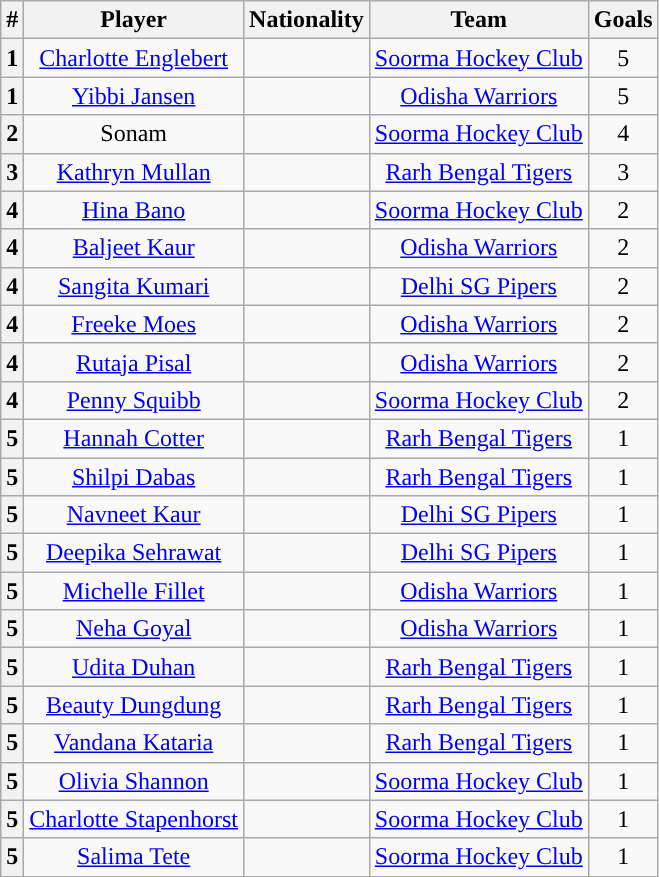<table class="wikitable sortable" style="text-align:center;">
<tr>
<th>#</th>
<th>Player</th>
<th>Nationality</th>
<th>Team</th>
<th>Goals</th>
</tr>
<tr>
<th>1</th>
<td><a href='#'>Charlotte Englebert</a></td>
<td></td>
<td><a href='#'>Soorma Hockey Club</a></td>
<td>5</td>
</tr>
<tr>
<th>1</th>
<td><a href='#'>Yibbi Jansen</a></td>
<td></td>
<td><a href='#'>Odisha Warriors</a></td>
<td>5</td>
</tr>
<tr>
<th>2</th>
<td>Sonam</td>
<td></td>
<td><a href='#'>Soorma Hockey Club</a></td>
<td>4</td>
</tr>
<tr>
<th>3</th>
<td><a href='#'>Kathryn Mullan</a></td>
<td></td>
<td><a href='#'>Rarh Bengal Tigers</a></td>
<td>3</td>
</tr>
<tr>
<th>4</th>
<td><a href='#'>Hina Bano</a></td>
<td></td>
<td><a href='#'>Soorma Hockey Club</a></td>
<td>2</td>
</tr>
<tr>
<th>4</th>
<td><a href='#'>Baljeet Kaur</a></td>
<td></td>
<td><a href='#'>Odisha Warriors</a></td>
<td>2</td>
</tr>
<tr>
<th>4</th>
<td><a href='#'>Sangita Kumari</a></td>
<td></td>
<td><a href='#'>Delhi SG Pipers</a></td>
<td>2</td>
</tr>
<tr>
<th>4</th>
<td><a href='#'>Freeke Moes</a></td>
<td></td>
<td><a href='#'>Odisha Warriors</a></td>
<td>2</td>
</tr>
<tr>
<th>4</th>
<td><a href='#'>Rutaja Pisal</a></td>
<td></td>
<td><a href='#'>Odisha Warriors</a></td>
<td>2</td>
</tr>
<tr>
<th>4</th>
<td><a href='#'>Penny Squibb</a></td>
<td></td>
<td><a href='#'>Soorma Hockey Club</a></td>
<td>2</td>
</tr>
<tr>
<th>5</th>
<td><a href='#'>Hannah Cotter</a></td>
<td></td>
<td><a href='#'>Rarh Bengal Tigers</a></td>
<td>1</td>
</tr>
<tr>
<th>5</th>
<td><a href='#'>Shilpi Dabas</a></td>
<td></td>
<td><a href='#'>Rarh Bengal Tigers</a></td>
<td>1</td>
</tr>
<tr>
<th>5</th>
<td><a href='#'>Navneet Kaur</a></td>
<td></td>
<td><a href='#'>Delhi SG Pipers</a></td>
<td>1</td>
</tr>
<tr>
<th>5</th>
<td><a href='#'>Deepika Sehrawat</a></td>
<td></td>
<td><a href='#'>Delhi SG Pipers</a></td>
<td>1</td>
</tr>
<tr>
<th>5</th>
<td><a href='#'>Michelle Fillet</a></td>
<td></td>
<td><a href='#'>Odisha Warriors</a></td>
<td>1</td>
</tr>
<tr>
<th>5</th>
<td><a href='#'>Neha Goyal</a></td>
<td></td>
<td><a href='#'>Odisha Warriors</a></td>
<td>1</td>
</tr>
<tr>
<th>5</th>
<td><a href='#'>Udita Duhan</a></td>
<td></td>
<td><a href='#'>Rarh Bengal Tigers</a></td>
<td>1</td>
</tr>
<tr>
<th>5</th>
<td><a href='#'>Beauty Dungdung</a></td>
<td></td>
<td><a href='#'>Rarh Bengal Tigers</a></td>
<td>1</td>
</tr>
<tr>
<th>5</th>
<td><a href='#'>Vandana Kataria</a></td>
<td></td>
<td><a href='#'>Rarh Bengal Tigers</a></td>
<td>1</td>
</tr>
<tr>
<th>5</th>
<td><a href='#'>Olivia Shannon</a></td>
<td></td>
<td><a href='#'>Soorma Hockey Club</a></td>
<td>1</td>
</tr>
<tr>
<th>5</th>
<td><a href='#'>Charlotte Stapenhorst</a></td>
<td></td>
<td><a href='#'>Soorma Hockey Club</a></td>
<td>1</td>
</tr>
<tr>
<th>5</th>
<td><a href='#'>Salima Tete</a></td>
<td></td>
<td><a href='#'>Soorma Hockey Club</a></td>
<td>1</td>
</tr>
</table>
